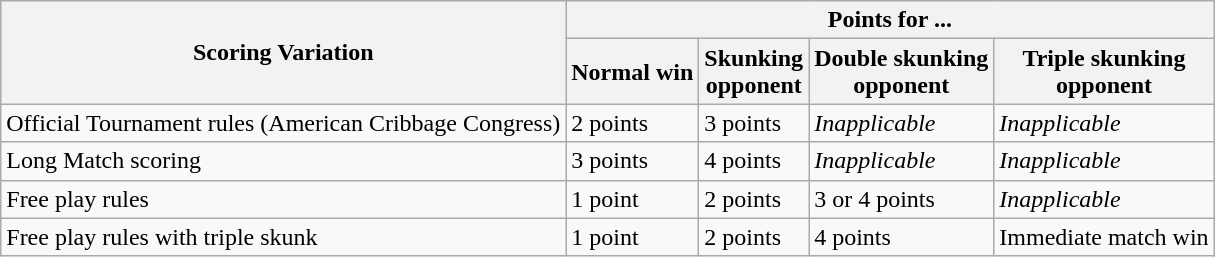<table class="wikitable">
<tr>
<th rowspan=2>Scoring Variation</th>
<th colspan=4>Points for ...</th>
</tr>
<tr>
<th>Normal win</th>
<th>Skunking<br>opponent</th>
<th>Double skunking<br>opponent</th>
<th>Triple skunking<br>opponent</th>
</tr>
<tr>
<td>Official Tournament rules (American Cribbage Congress)</td>
<td>2 points</td>
<td>3 points</td>
<td><em>Inapplicable</em></td>
<td><em>Inapplicable</em></td>
</tr>
<tr>
<td>Long Match scoring</td>
<td>3 points</td>
<td>4 points</td>
<td><em>Inapplicable</em></td>
<td><em>Inapplicable</em></td>
</tr>
<tr>
<td>Free play rules</td>
<td>1 point</td>
<td>2 points</td>
<td>3 or 4 points</td>
<td><em>Inapplicable</em></td>
</tr>
<tr>
<td>Free play rules with triple skunk</td>
<td>1 point</td>
<td>2 points</td>
<td>4 points</td>
<td>Immediate match win</td>
</tr>
</table>
